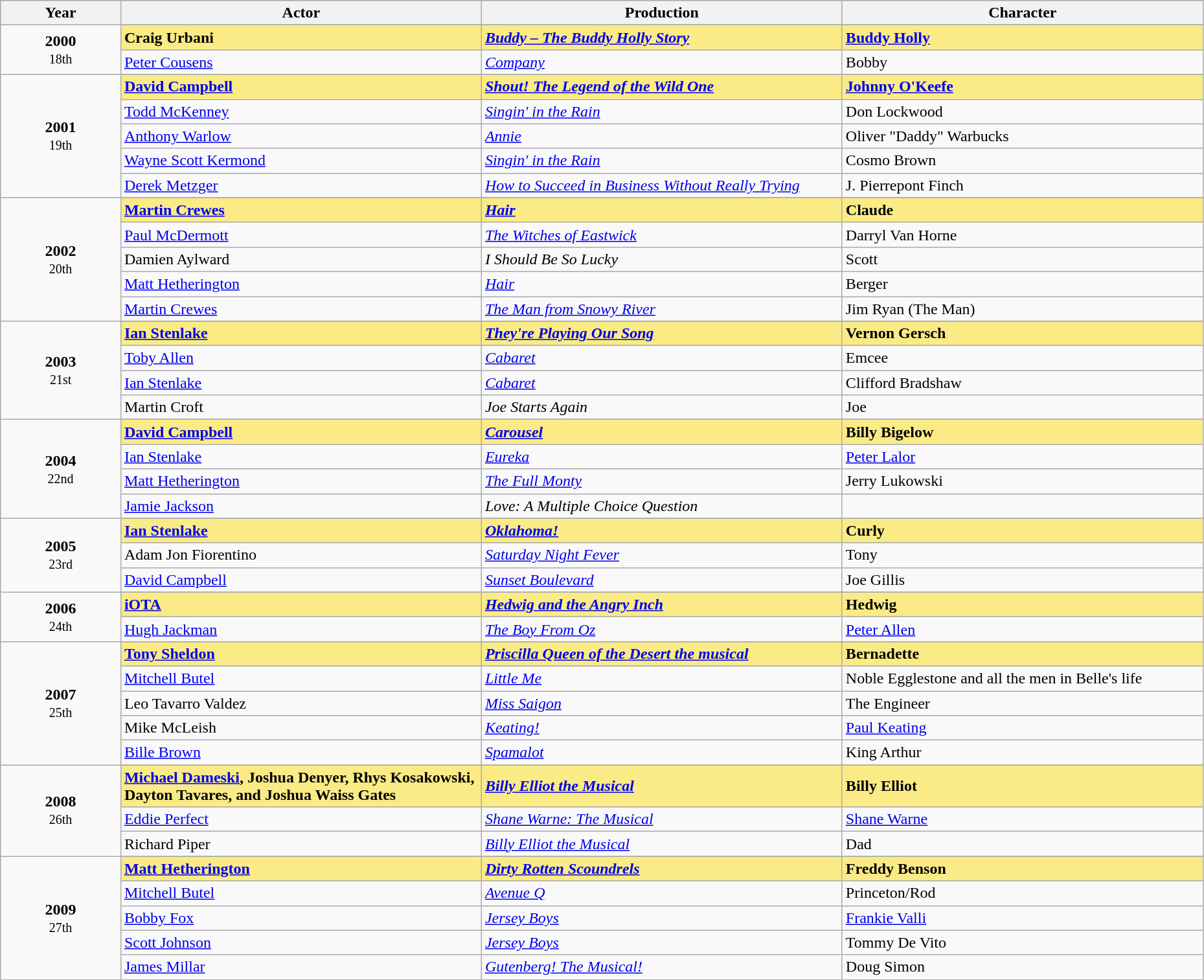<table class="wikitable" style="width:98%;">
<tr style="background:#bebebe;">
<th style="width:10%;">Year</th>
<th style="width:30%;">Actor</th>
<th style="width:30%;">Production</th>
<th style="width:30%;">Character</th>
</tr>
<tr>
<td rowspan=3 style="text-align:center"><strong>2000</strong><br><small>18th</small></td>
</tr>
<tr style="background:#FAEB86">
<td><strong>Craig Urbani</strong></td>
<td><strong><em><a href='#'>Buddy – The Buddy Holly Story</a></em></strong></td>
<td><strong><a href='#'>Buddy Holly</a></strong></td>
</tr>
<tr>
<td><a href='#'>Peter Cousens</a></td>
<td><em><a href='#'>Company</a></em></td>
<td>Bobby</td>
</tr>
<tr>
<td rowspan=6 style="text-align:center"><strong>2001</strong><br><small>19th</small></td>
</tr>
<tr style="background:#FAEB86">
<td><strong><a href='#'>David Campbell</a></strong></td>
<td><strong><em><a href='#'>Shout! The Legend of the Wild One</a></em></strong></td>
<td><strong><a href='#'>Johnny O'Keefe</a></strong></td>
</tr>
<tr>
<td><a href='#'>Todd McKenney</a></td>
<td><em><a href='#'>Singin' in the Rain</a></em></td>
<td>Don Lockwood</td>
</tr>
<tr>
<td><a href='#'>Anthony Warlow</a></td>
<td><em><a href='#'>Annie</a></em></td>
<td>Oliver "Daddy" Warbucks</td>
</tr>
<tr>
<td><a href='#'>Wayne Scott Kermond</a></td>
<td><em><a href='#'>Singin' in the Rain</a></em></td>
<td>Cosmo Brown</td>
</tr>
<tr>
<td><a href='#'>Derek Metzger</a></td>
<td><em><a href='#'>How to Succeed in Business Without Really Trying</a></em></td>
<td>J. Pierrepont Finch</td>
</tr>
<tr>
<td rowspan=6 style="text-align:center"><strong>2002</strong><br><small>20th</small></td>
</tr>
<tr style="background:#FAEB86">
<td><strong><a href='#'>Martin Crewes</a></strong></td>
<td><strong><em><a href='#'>Hair</a></em></strong></td>
<td><strong>Claude</strong></td>
</tr>
<tr>
<td><a href='#'>Paul McDermott</a></td>
<td><em><a href='#'>The Witches of Eastwick</a></em></td>
<td>Darryl Van Horne</td>
</tr>
<tr>
<td>Damien Aylward</td>
<td><em>I Should Be So Lucky</em></td>
<td>Scott</td>
</tr>
<tr>
<td><a href='#'>Matt Hetherington</a></td>
<td><em><a href='#'>Hair</a></em></td>
<td>Berger</td>
</tr>
<tr>
<td><a href='#'>Martin Crewes</a></td>
<td><em><a href='#'>The Man from Snowy River</a></em></td>
<td>Jim Ryan (The Man)</td>
</tr>
<tr>
<td rowspan=5 style="text-align:center"><strong>2003</strong><br><small>21st</small></td>
</tr>
<tr style="background:#FAEB86">
<td><strong><a href='#'>Ian Stenlake</a></strong></td>
<td><strong><em><a href='#'>They're Playing Our Song</a></em></strong></td>
<td><strong>Vernon Gersch</strong></td>
</tr>
<tr>
<td><a href='#'>Toby Allen</a></td>
<td><em><a href='#'>Cabaret</a></em></td>
<td>Emcee</td>
</tr>
<tr>
<td><a href='#'>Ian Stenlake</a></td>
<td><em><a href='#'>Cabaret</a></em></td>
<td>Clifford Bradshaw</td>
</tr>
<tr>
<td>Martin Croft</td>
<td><em>Joe Starts Again</em></td>
<td>Joe</td>
</tr>
<tr>
<td rowspan=5 style="text-align:center"><strong>2004</strong><br><small>22nd</small></td>
</tr>
<tr style="background:#FAEB86">
<td><strong><a href='#'>David Campbell</a></strong></td>
<td><strong><em><a href='#'>Carousel</a></em></strong></td>
<td><strong>Billy Bigelow</strong></td>
</tr>
<tr>
<td><a href='#'>Ian Stenlake</a></td>
<td><em><a href='#'>Eureka</a></em></td>
<td><a href='#'>Peter Lalor</a></td>
</tr>
<tr>
<td><a href='#'>Matt Hetherington</a></td>
<td><em><a href='#'>The Full Monty</a></em></td>
<td>Jerry Lukowski</td>
</tr>
<tr>
<td><a href='#'>Jamie Jackson</a></td>
<td><em>Love: A Multiple Choice Question</em></td>
<td></td>
</tr>
<tr>
<td rowspan=4 style="text-align:center"><strong>2005</strong><br><small>23rd</small></td>
</tr>
<tr style="background:#FAEB86">
<td><strong><a href='#'>Ian Stenlake</a></strong></td>
<td><strong><em><a href='#'>Oklahoma!</a></em></strong></td>
<td><strong>Curly</strong></td>
</tr>
<tr>
<td>Adam Jon Fiorentino</td>
<td><em><a href='#'>Saturday Night Fever</a></em></td>
<td>Tony</td>
</tr>
<tr>
<td><a href='#'>David Campbell</a></td>
<td><em><a href='#'>Sunset Boulevard</a></em></td>
<td>Joe Gillis</td>
</tr>
<tr>
<td rowspan=3 style="text-align:center"><strong>2006</strong><br><small>24th</small></td>
</tr>
<tr style="background:#FAEB86">
<td><strong><a href='#'>iOTA</a></strong></td>
<td><strong><em><a href='#'>Hedwig and the Angry Inch</a></em></strong></td>
<td><strong>Hedwig</strong></td>
</tr>
<tr>
<td><a href='#'>Hugh Jackman</a></td>
<td><em><a href='#'>The Boy From Oz</a></em></td>
<td><a href='#'>Peter Allen</a></td>
</tr>
<tr>
<td rowspan=6 style="text-align:center"><strong>2007</strong><br><small>25th</small></td>
</tr>
<tr style="background:#FAEB86">
<td><strong><a href='#'>Tony Sheldon</a></strong></td>
<td><strong><em><a href='#'>Priscilla Queen of the Desert the musical</a></em></strong></td>
<td><strong>Bernadette</strong></td>
</tr>
<tr>
<td><a href='#'>Mitchell Butel</a></td>
<td><em><a href='#'>Little Me</a></em></td>
<td>Noble Egglestone and all the men in Belle's life</td>
</tr>
<tr>
<td>Leo Tavarro Valdez</td>
<td><em><a href='#'>Miss Saigon</a></em></td>
<td>The Engineer</td>
</tr>
<tr>
<td>Mike McLeish</td>
<td><em><a href='#'>Keating!</a></em></td>
<td><a href='#'>Paul Keating</a></td>
</tr>
<tr>
<td><a href='#'>Bille Brown</a></td>
<td><em><a href='#'>Spamalot</a></em></td>
<td>King Arthur</td>
</tr>
<tr>
<td rowspan=4 style="text-align:center"><strong>2008</strong><br><small>26th</small></td>
</tr>
<tr style="background:#FAEB86">
<td><strong><a href='#'>Michael Dameski</a>, Joshua Denyer, Rhys Kosakowski, Dayton Tavares, and Joshua Waiss Gates</strong></td>
<td><strong><em><a href='#'>Billy Elliot the Musical</a></em></strong></td>
<td><strong>Billy Elliot</strong></td>
</tr>
<tr>
<td><a href='#'>Eddie Perfect</a></td>
<td><em><a href='#'>Shane Warne: The Musical</a></em></td>
<td><a href='#'>Shane Warne</a></td>
</tr>
<tr>
<td>Richard Piper</td>
<td><em><a href='#'>Billy Elliot the Musical</a></em></td>
<td>Dad</td>
</tr>
<tr>
<td rowspan=6 style="text-align:center"><strong>2009</strong><br><small>27th</small></td>
</tr>
<tr style="background:#FAEB86">
<td><strong><a href='#'>Matt Hetherington</a></strong></td>
<td><strong><em><a href='#'>Dirty Rotten Scoundrels</a></em></strong></td>
<td><strong>Freddy Benson</strong></td>
</tr>
<tr>
<td><a href='#'>Mitchell Butel</a></td>
<td><em><a href='#'>Avenue Q</a></em></td>
<td>Princeton/Rod</td>
</tr>
<tr>
<td><a href='#'>Bobby Fox</a></td>
<td><em><a href='#'>Jersey Boys</a></em></td>
<td><a href='#'>Frankie Valli</a></td>
</tr>
<tr>
<td><a href='#'>Scott Johnson</a></td>
<td><em><a href='#'>Jersey Boys</a></em></td>
<td>Tommy De Vito</td>
</tr>
<tr>
<td><a href='#'>James Millar</a></td>
<td><em><a href='#'>Gutenberg! The Musical!</a></em></td>
<td>Doug Simon</td>
</tr>
<tr>
</tr>
</table>
